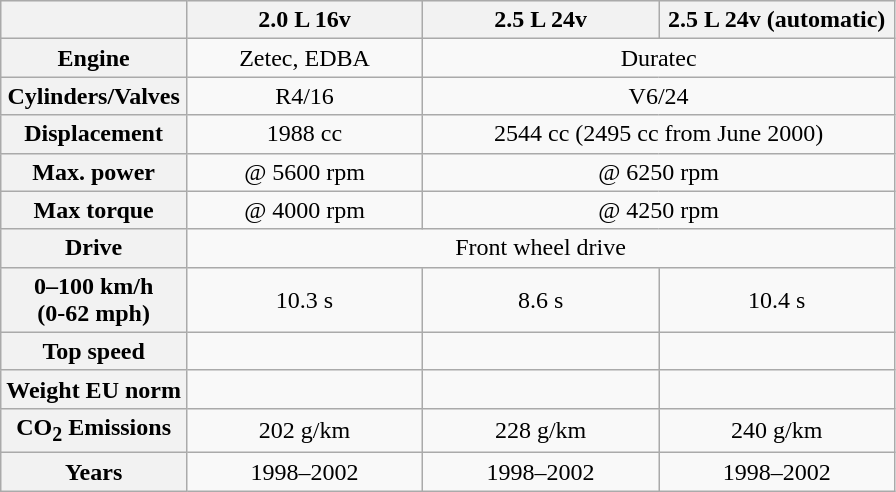<table class="wikitable" style="font-size:100%">
<tr style="background: #efefef;">
<th></th>
<th width="150">2.0 L 16v</th>
<th width="150">2.5 L 24v</th>
<th width="150">2.5 L 24v (automatic)</th>
</tr>
<tr align="center" valign="middle">
<th>Engine</th>
<td>Zetec, EDBA</td>
<td colspan="3">Duratec</td>
</tr>
<tr align="center" valign="middle">
<th>Cylinders/Valves</th>
<td>R4/16</td>
<td colspan="32">V6/24</td>
</tr>
<tr align="center" valign="middle">
<th>Displacement</th>
<td>1988 cc</td>
<td colspan="2">2544 cc (2495 cc from June 2000)</td>
</tr>
<tr align="center" valign="middle">
<th>Max. power</th>
<td> @ 5600 rpm</td>
<td colspan="2"> @ 6250 rpm</td>
</tr>
<tr align="center" valign="middle">
<th>Max torque</th>
<td> @ 4000 rpm</td>
<td colspan="2"> @ 4250 rpm</td>
</tr>
<tr align="center" valign="middle">
<th>Drive</th>
<td colspan="4">Front wheel drive</td>
</tr>
<tr align="center" valign="middle">
<th>0–100 km/h<br>(0-62 mph)</th>
<td>10.3 s</td>
<td>8.6 s</td>
<td>10.4 s</td>
</tr>
<tr align="center" valign="middle">
<th>Top speed</th>
<td></td>
<td></td>
<td></td>
</tr>
<tr align="center" valign="middle">
<th>Weight EU norm</th>
<td></td>
<td></td>
<td></td>
</tr>
<tr align="center" valign="middle">
<th>CO<sub>2</sub> Emissions</th>
<td>202 g/km</td>
<td>228 g/km</td>
<td>240 g/km</td>
</tr>
<tr align="center" valign="middle">
<th>Years</th>
<td>1998–2002</td>
<td>1998–2002</td>
<td>1998–2002</td>
</tr>
</table>
